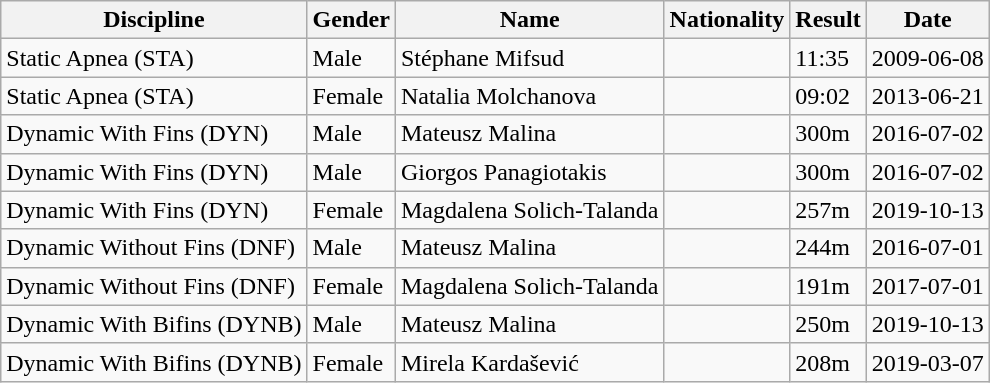<table class="wikitable">
<tr>
<th>Discipline</th>
<th>Gender</th>
<th>Name</th>
<th>Nationality</th>
<th>Result</th>
<th>Date</th>
</tr>
<tr>
<td>Static Apnea (STA)</td>
<td>Male</td>
<td>Stéphane Mifsud</td>
<td></td>
<td>11:35</td>
<td>2009-06-08</td>
</tr>
<tr>
<td>Static Apnea (STA)</td>
<td>Female</td>
<td>Natalia Molchanova</td>
<td></td>
<td>09:02</td>
<td>2013-06-21</td>
</tr>
<tr>
<td>Dynamic With Fins (DYN)</td>
<td>Male</td>
<td>Mateusz Malina</td>
<td></td>
<td>300m</td>
<td>2016-07-02</td>
</tr>
<tr>
<td>Dynamic With Fins (DYN)</td>
<td>Male</td>
<td>Giorgos Panagiotakis</td>
<td></td>
<td>300m</td>
<td>2016-07-02</td>
</tr>
<tr>
<td>Dynamic With Fins (DYN)</td>
<td>Female</td>
<td>Magdalena Solich-Talanda</td>
<td></td>
<td>257m</td>
<td>2019-10-13</td>
</tr>
<tr>
<td>Dynamic Without Fins (DNF)</td>
<td>Male</td>
<td>Mateusz Malina</td>
<td></td>
<td>244m</td>
<td>2016-07-01</td>
</tr>
<tr>
<td>Dynamic Without Fins (DNF)</td>
<td>Female</td>
<td>Magdalena Solich-Talanda</td>
<td></td>
<td>191m</td>
<td>2017-07-01</td>
</tr>
<tr>
<td>Dynamic With Bifins (DYNB)</td>
<td>Male</td>
<td>Mateusz Malina</td>
<td></td>
<td>250m</td>
<td>2019-10-13</td>
</tr>
<tr>
<td>Dynamic With Bifins (DYNB)</td>
<td>Female</td>
<td>Mirela Kardašević</td>
<td></td>
<td>208m</td>
<td>2019-03-07</td>
</tr>
</table>
